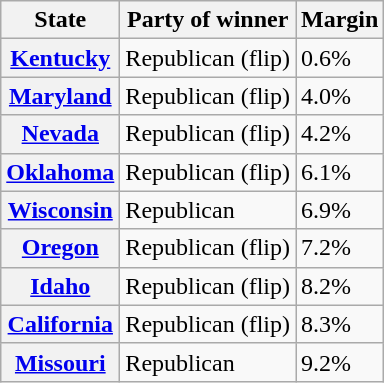<table class="wikitable sortable">
<tr>
<th>State</th>
<th>Party of winner</th>
<th>Margin</th>
</tr>
<tr>
<th><a href='#'>Kentucky</a></th>
<td data-sort-value=-0.5 >Republican (flip)</td>
<td>0.6%</td>
</tr>
<tr>
<th><a href='#'>Maryland</a></th>
<td data-sort-value=-0.5 >Republican (flip)</td>
<td>4.0%</td>
</tr>
<tr>
<th><a href='#'>Nevada</a></th>
<td data-sort-value=-0.5 >Republican (flip)</td>
<td>4.2%</td>
</tr>
<tr>
<th><a href='#'>Oklahoma</a></th>
<td data-sort-value=-0.5 >Republican (flip)</td>
<td>6.1%</td>
</tr>
<tr>
<th><a href='#'>Wisconsin</a></th>
<td data-sort-value=-0.5 >Republican</td>
<td>6.9%</td>
</tr>
<tr>
<th><a href='#'>Oregon</a></th>
<td data-sort-value=-0.5 >Republican (flip)</td>
<td>7.2%</td>
</tr>
<tr>
<th><a href='#'>Idaho</a></th>
<td data-sort-value=-0.5 >Republican (flip)</td>
<td>8.2%</td>
</tr>
<tr>
<th><a href='#'>California</a></th>
<td data-sort-value=-0.5 >Republican (flip)</td>
<td>8.3%</td>
</tr>
<tr>
<th><a href='#'>Missouri</a></th>
<td data-sort-value=-0.5 >Republican</td>
<td>9.2%</td>
</tr>
</table>
